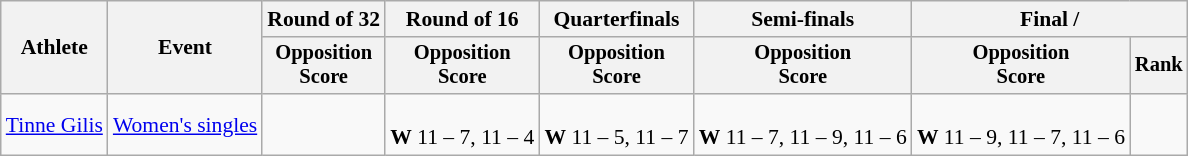<table class="wikitable" style="font-size:90%">
<tr>
<th rowspan=2>Athlete</th>
<th rowspan=2>Event</th>
<th>Round of 32</th>
<th>Round of 16</th>
<th>Quarterfinals</th>
<th>Semi-finals</th>
<th colspan=2>Final / </th>
</tr>
<tr style="font-size:95%">
<th>Opposition<br>Score</th>
<th>Opposition<br>Score</th>
<th>Opposition<br>Score</th>
<th>Opposition<br>Score</th>
<th>Opposition<br>Score</th>
<th>Rank</th>
</tr>
<tr align=center>
<td align=left><a href='#'>Tinne Gilis</a></td>
<td align=left><a href='#'>Women's singles</a></td>
<td></td>
<td><br> <strong>W</strong> 11 – 7, 11 – 4</td>
<td><br> <strong>W</strong> 11 – 5, 11 – 7</td>
<td><br> <strong>W</strong> 11 – 7, 11 – 9, 11 – 6</td>
<td><br> <strong>W</strong> 11 – 9, 11 – 7, 11 – 6</td>
<td></td>
</tr>
</table>
